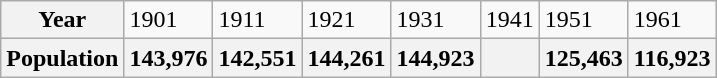<table class="wikitable">
<tr>
<th>Year</th>
<td>1901</td>
<td>1911</td>
<td>1921</td>
<td>1931</td>
<td>1941</td>
<td>1951</td>
<td>1961</td>
</tr>
<tr>
<th>Population</th>
<th>143,976</th>
<th>142,551</th>
<th>144,261</th>
<th>144,923</th>
<th></th>
<th>125,463</th>
<th>116,923</th>
</tr>
</table>
